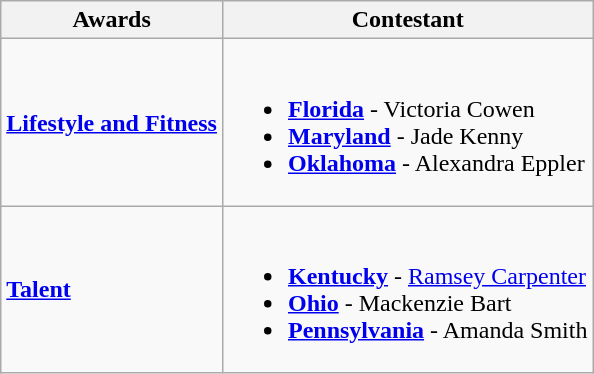<table class="wikitable">
<tr>
<th>Awards</th>
<th>Contestant</th>
</tr>
<tr>
<td><strong><a href='#'>Lifestyle and Fitness</a></strong></td>
<td><br><ul><li> <strong><a href='#'>Florida</a></strong> - Victoria Cowen</li><li> <strong><a href='#'>Maryland</a></strong> - Jade Kenny</li><li> <strong><a href='#'>Oklahoma</a></strong> - Alexandra Eppler</li></ul></td>
</tr>
<tr>
<td><strong><a href='#'>Talent</a></strong></td>
<td><br><ul><li> <strong><a href='#'>Kentucky</a></strong> - <a href='#'>Ramsey Carpenter</a></li><li> <strong><a href='#'>Ohio</a></strong> - Mackenzie Bart</li><li> <strong><a href='#'>Pennsylvania</a></strong> - Amanda Smith</li></ul></td>
</tr>
</table>
